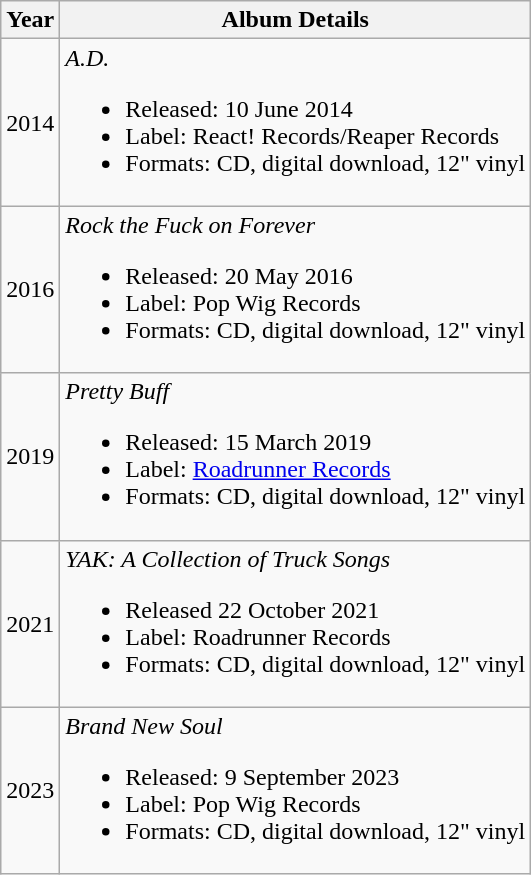<table class="wikitable">
<tr>
<th>Year</th>
<th>Album Details</th>
</tr>
<tr>
<td>2014</td>
<td><em>A.D.</em><br><ul><li>Released: 10 June 2014</li><li>Label: React! Records/Reaper Records</li><li>Formats: CD, digital download, 12" vinyl</li></ul></td>
</tr>
<tr>
<td>2016</td>
<td><em>Rock the Fuck on Forever</em><br><ul><li>Released: 20 May 2016</li><li>Label: Pop Wig Records</li><li>Formats: CD, digital download, 12" vinyl</li></ul></td>
</tr>
<tr>
<td>2019</td>
<td><em>Pretty Buff</em><br><ul><li>Released: 15 March 2019</li><li>Label: <a href='#'>Roadrunner Records</a></li><li>Formats: CD, digital download, 12" vinyl</li></ul></td>
</tr>
<tr>
<td>2021</td>
<td><em>YAK: A Collection of Truck Songs</em><br><ul><li>Released 22 October 2021</li><li>Label: Roadrunner Records</li><li>Formats: CD, digital download, 12" vinyl</li></ul></td>
</tr>
<tr>
<td>2023</td>
<td><em>Brand New Soul</em><br><ul><li>Released: 9 September 2023</li><li>Label: Pop Wig Records</li><li>Formats: CD, digital download, 12" vinyl</li></ul></td>
</tr>
</table>
